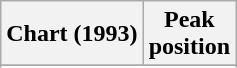<table class="wikitable sortable plainrowheaders">
<tr>
<th>Chart (1993)</th>
<th>Peak<br>position</th>
</tr>
<tr>
</tr>
<tr>
</tr>
</table>
